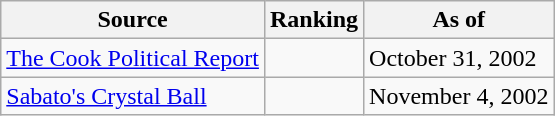<table class="wikitable">
<tr>
<th>Source</th>
<th>Ranking</th>
<th>As of</th>
</tr>
<tr>
<td><a href='#'>The Cook Political Report</a></td>
<td></td>
<td>October 31, 2002</td>
</tr>
<tr>
<td><a href='#'>Sabato's Crystal Ball</a></td>
<td></td>
<td>November 4, 2002</td>
</tr>
</table>
